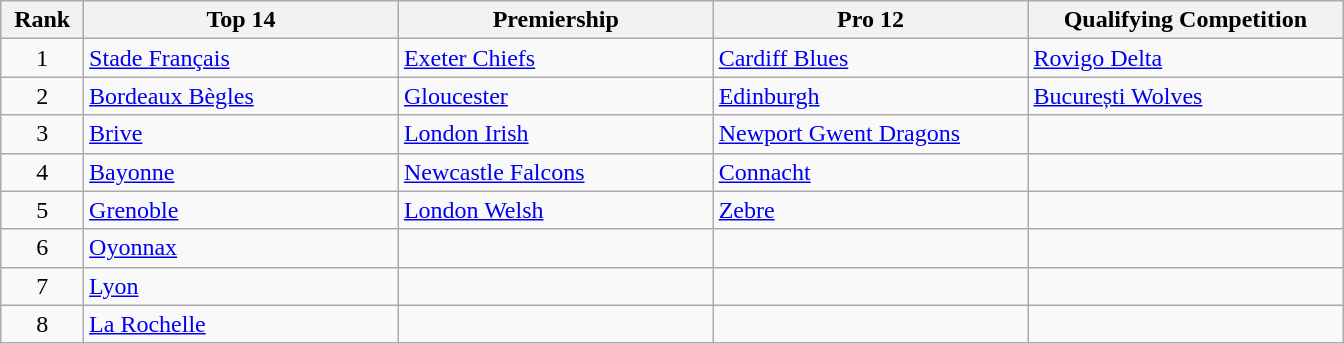<table class="wikitable">
<tr>
<th width=5%>Rank</th>
<th width=19%>Top 14</th>
<th width=19%>Premiership</th>
<th width=19%>Pro 12</th>
<th width=19%>Qualifying Competition</th>
</tr>
<tr>
<td align=center>1</td>
<td> <a href='#'>Stade Français</a></td>
<td> <a href='#'>Exeter Chiefs</a></td>
<td> <a href='#'>Cardiff Blues</a></td>
<td> <a href='#'>Rovigo Delta</a></td>
</tr>
<tr>
<td align=center>2</td>
<td> <a href='#'>Bordeaux Bègles</a></td>
<td> <a href='#'>Gloucester</a></td>
<td> <a href='#'>Edinburgh</a></td>
<td> <a href='#'>București Wolves</a></td>
</tr>
<tr>
<td align=center>3</td>
<td> <a href='#'>Brive</a></td>
<td> <a href='#'>London Irish</a></td>
<td> <a href='#'>Newport Gwent Dragons</a></td>
<td></td>
</tr>
<tr>
<td align=center>4</td>
<td> <a href='#'>Bayonne</a></td>
<td> <a href='#'>Newcastle Falcons</a></td>
<td> <a href='#'>Connacht</a></td>
<td></td>
</tr>
<tr>
<td align=center>5</td>
<td> <a href='#'>Grenoble</a></td>
<td> <a href='#'>London Welsh</a></td>
<td> <a href='#'>Zebre</a></td>
<td></td>
</tr>
<tr>
<td align=center>6</td>
<td> <a href='#'>Oyonnax</a></td>
<td></td>
<td></td>
<td></td>
</tr>
<tr>
<td align=center>7</td>
<td> <a href='#'>Lyon</a></td>
<td></td>
<td></td>
<td></td>
</tr>
<tr>
<td align=center>8</td>
<td> <a href='#'>La Rochelle</a></td>
<td></td>
<td></td>
<td></td>
</tr>
</table>
